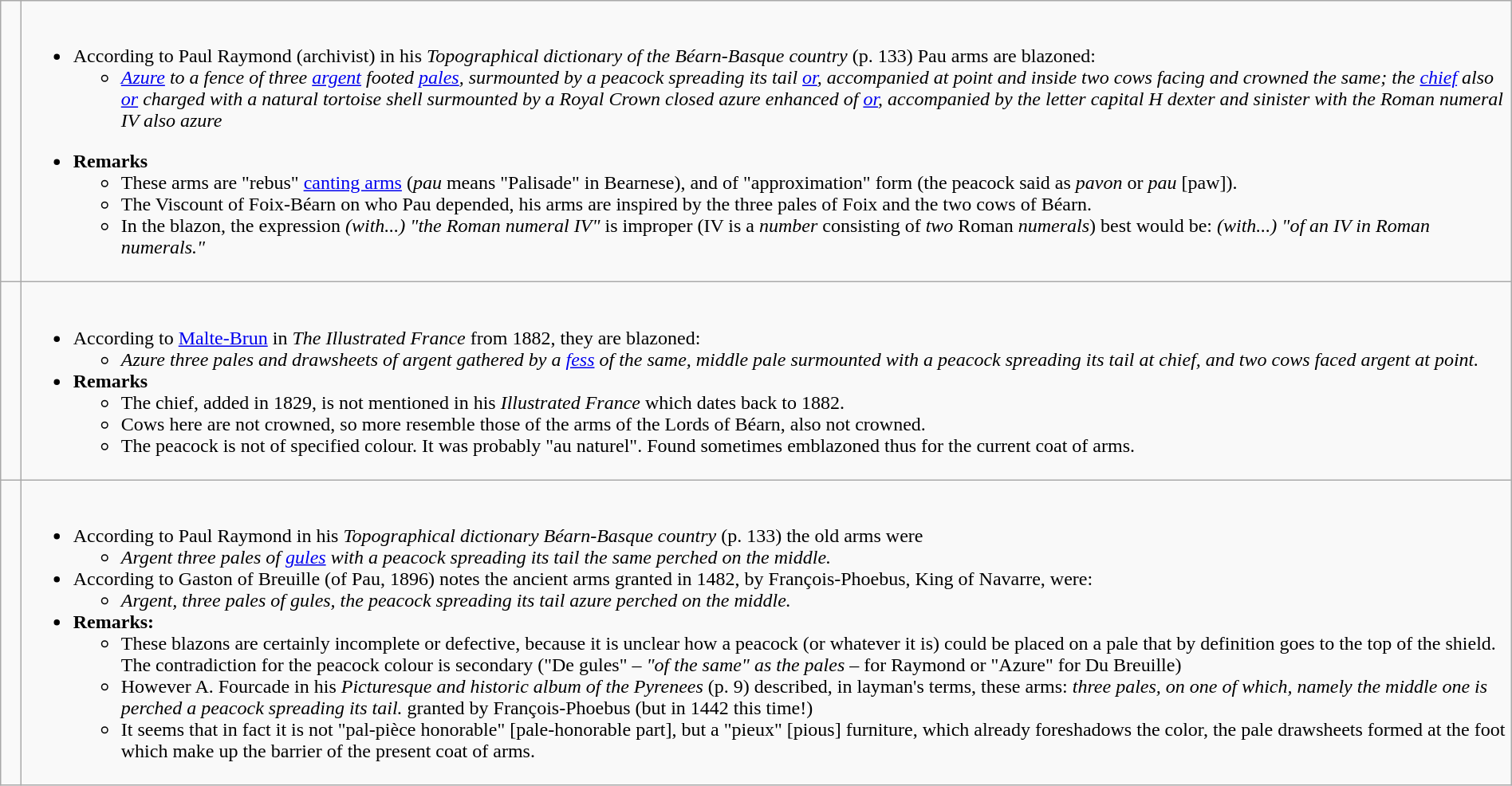<table class="wikitable" width="100%">
<tr valign="top">
<td style="padding:8px" align="center"></td>
<td><br><ul><li>According to Paul Raymond (archivist) in his <em>Topographical dictionary of the Béarn-Basque country</em> (p. 133) Pau arms are blazoned:<ul><li><em><a href='#'>Azure</a> to a fence of three <a href='#'>argent</a> footed <a href='#'>pales</a>, surmounted by a peacock spreading its tail <a href='#'>or</a>, accompanied at point and inside two cows facing and crowned the same; the <a href='#'>chief</a> also <a href='#'>or</a> charged with a natural tortoise shell surmounted by a Royal Crown closed azure enhanced of <a href='#'>or</a>, accompanied by the letter capital H dexter and sinister with the Roman numeral IV also azure</em></li></ul></li></ul><ul><li><strong>Remarks</strong><ul><li>These arms are "rebus" <a href='#'>canting arms</a> (<em>pau</em> means "Palisade" in Bearnese), and of "approximation" form (the peacock said as <em>pavon</em> or <em>pau</em> [paw]).</li><li>The Viscount of Foix-Béarn on who Pau depended, his arms are inspired by the three pales of Foix and the two cows of Béarn.</li><li>In the blazon, the expression <em>(with...) "the Roman numeral IV"</em> is improper (IV is a <em>number</em> consisting of <em>two</em> Roman <em>numerals</em>) best would be: <em>(with...) "of an IV in Roman numerals."</em></li></ul></li></ul></td>
</tr>
<tr valign="top">
<td style="padding:8px" align="center"></td>
<td><br><ul><li>According to <a href='#'>Malte-Brun</a> in <em>The Illustrated France</em> from 1882, they are blazoned:<ul><li><em>Azure three pales and drawsheets of argent gathered by a <a href='#'>fess</a> of the same, middle pale surmounted with a peacock spreading its tail at chief, and two cows faced argent at point.</em></li></ul></li><li><strong>Remarks</strong><ul><li>The chief, added in 1829, is not mentioned in his <em>Illustrated France</em> which dates back to 1882.</li><li>Cows here are not crowned, so more resemble those of the arms of the Lords of Béarn, also not crowned.</li><li>The peacock is not of specified colour. It was probably "au naturel". Found sometimes emblazoned thus for the current coat of arms.</li></ul></li></ul></td>
</tr>
<tr valign="top">
<td style="padding:8px" align="center"></td>
<td><br><ul><li>According to Paul Raymond in his <em>Topographical dictionary Béarn-Basque country</em> (p. 133) the old arms were<ul><li><em>Argent three pales of <a href='#'>gules</a> with a peacock spreading its tail the same perched on the middle.</em></li></ul></li><li>According to Gaston of Breuille (of Pau, 1896) notes the ancient arms granted in 1482, by François-Phoebus, King of Navarre, were:<ul><li><em>Argent, three pales of gules, the peacock spreading its tail azure perched on the middle.</em></li></ul></li><li><strong>Remarks:</strong><ul><li>These blazons are certainly incomplete or defective, because it is unclear how a peacock (or whatever it is) could be placed on a pale that by definition goes to the top of the shield. The contradiction for the peacock colour is secondary ("De gules" – <em>"of the same" as the pales</em> – for Raymond or "Azure" for Du Breuille)</li><li>However A. Fourcade in his <em>Picturesque and historic album of the Pyrenees</em> (p. 9) described, in layman's terms, these arms: <em>three pales, on one of which, namely the middle one is perched a peacock spreading its tail.</em> granted by François-Phoebus (but in 1442 this time!)</li><li>It seems that in fact it is not "pal-pièce honorable" [pale-honorable part], but a "pieux" [pious] furniture, which already foreshadows the color, the pale drawsheets formed at the foot which make up the barrier of the present coat of arms.</li></ul></li></ul></td>
</tr>
</table>
